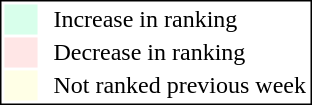<table style="border:1px solid black; float:right;">
<tr>
<td style="background:#D8FFEB; width:20px;"></td>
<td> </td>
<td>Increase in ranking</td>
</tr>
<tr>
<td style="background:#FFE6E6; width:20px;"></td>
<td> </td>
<td>Decrease in ranking</td>
</tr>
<tr>
<td style="background:#FFFFE6; width:20px;"></td>
<td> </td>
<td>Not ranked previous week</td>
</tr>
</table>
